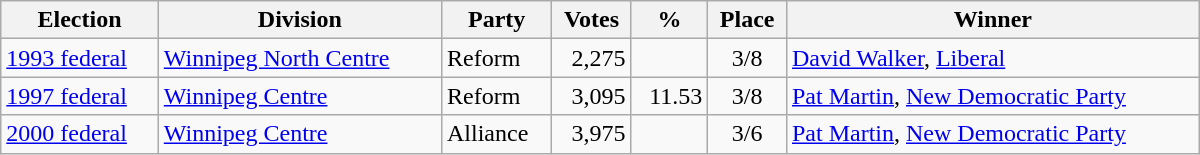<table class="wikitable" width="800">
<tr>
<th align="left">Election</th>
<th align="left">Division</th>
<th align="left">Party</th>
<th align="right">Votes</th>
<th align="right">%</th>
<th align="center">Place</th>
<th align="center">Winner</th>
</tr>
<tr>
<td align="left"><a href='#'>1993 federal</a></td>
<td align="left"><a href='#'>Winnipeg North Centre</a></td>
<td align="left">Reform</td>
<td align="right">2,275</td>
<td align="right"></td>
<td align="center">3/8</td>
<td align="left"><a href='#'>David Walker</a>, <a href='#'>Liberal</a></td>
</tr>
<tr>
<td align="left"><a href='#'>1997 federal</a></td>
<td align="left"><a href='#'>Winnipeg Centre</a></td>
<td align="left">Reform</td>
<td align="right">3,095</td>
<td align="right">11.53</td>
<td align="center">3/8</td>
<td align="left"><a href='#'>Pat Martin</a>, <a href='#'>New Democratic Party</a></td>
</tr>
<tr>
<td align="left"><a href='#'>2000 federal</a></td>
<td align="left"><a href='#'>Winnipeg Centre</a></td>
<td align="left">Alliance</td>
<td align="right">3,975</td>
<td align="right"></td>
<td align="center">3/6</td>
<td align="left"><a href='#'>Pat Martin</a>, <a href='#'>New Democratic Party</a></td>
</tr>
</table>
